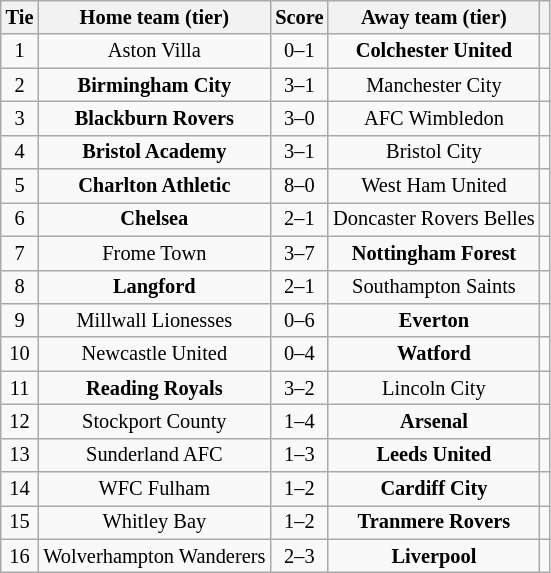<table class="wikitable" style="text-align:center; font-size:85%">
<tr>
<th>Tie</th>
<th>Home team (tier)</th>
<th>Score</th>
<th>Away team (tier)</th>
<th></th>
</tr>
<tr>
<td align="center">1</td>
<td>Aston Villa</td>
<td align="center">0–1</td>
<td><strong>Colchester United</strong></td>
<td></td>
</tr>
<tr>
<td align="center">2</td>
<td><strong>Birmingham City</strong></td>
<td align="center">3–1</td>
<td>Manchester City</td>
<td></td>
</tr>
<tr>
<td align="center">3</td>
<td><strong>Blackburn Rovers</strong></td>
<td align="center">3–0</td>
<td>AFC Wimbledon</td>
<td></td>
</tr>
<tr>
<td align="center">4</td>
<td><strong>Bristol Academy</strong></td>
<td align="center">3–1 </td>
<td>Bristol City</td>
<td></td>
</tr>
<tr>
<td align="center">5</td>
<td><strong>Charlton Athletic</strong></td>
<td align="center">8–0</td>
<td>West Ham United</td>
<td></td>
</tr>
<tr>
<td align="center">6</td>
<td><strong>Chelsea</strong></td>
<td align="center">2–1</td>
<td>Doncaster Rovers Belles</td>
<td></td>
</tr>
<tr>
<td align="center">7</td>
<td>Frome Town</td>
<td align="center">3–7</td>
<td><strong>Nottingham Forest</strong></td>
<td></td>
</tr>
<tr>
<td align="center">8</td>
<td><strong>Langford</strong></td>
<td align="center">2–1 </td>
<td>Southampton Saints</td>
<td></td>
</tr>
<tr>
<td align="center">9</td>
<td>Millwall Lionesses</td>
<td align="center">0–6</td>
<td><strong>Everton</strong></td>
<td></td>
</tr>
<tr>
<td align="center">10</td>
<td>Newcastle United</td>
<td align="center">0–4</td>
<td><strong>Watford</strong></td>
<td></td>
</tr>
<tr>
<td align="center">11</td>
<td><strong>Reading Royals</strong></td>
<td align="center">3–2</td>
<td>Lincoln City</td>
<td></td>
</tr>
<tr>
<td align="center">12</td>
<td>Stockport County</td>
<td align="center">1–4</td>
<td><strong>Arsenal</strong></td>
<td></td>
</tr>
<tr>
<td align="center">13</td>
<td>Sunderland AFC</td>
<td align="center">1–3</td>
<td><strong>Leeds United</strong></td>
<td></td>
</tr>
<tr>
<td align="center">14</td>
<td>WFC Fulham</td>
<td align="center">1–2</td>
<td><strong>Cardiff City</strong></td>
<td></td>
</tr>
<tr>
<td align="center">15</td>
<td>Whitley Bay</td>
<td align="center">1–2 </td>
<td><strong>Tranmere Rovers</strong></td>
<td></td>
</tr>
<tr>
<td align="center">16</td>
<td>Wolverhampton Wanderers</td>
<td align="center">2–3 </td>
<td><strong>Liverpool</strong></td>
<td></td>
</tr>
</table>
